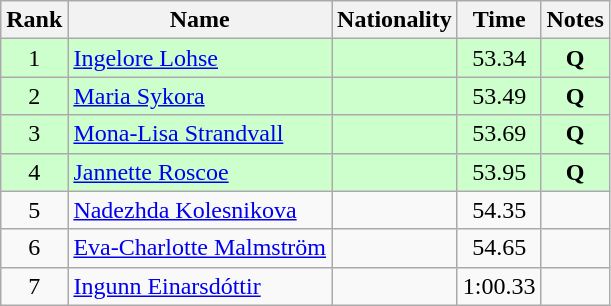<table class="wikitable sortable" style="text-align:center">
<tr>
<th>Rank</th>
<th>Name</th>
<th>Nationality</th>
<th>Time</th>
<th>Notes</th>
</tr>
<tr bgcolor=ccffcc>
<td>1</td>
<td align=left><a href='#'>Ingelore Lohse</a></td>
<td align=left></td>
<td>53.34</td>
<td><strong>Q</strong></td>
</tr>
<tr bgcolor=ccffcc>
<td>2</td>
<td align=left><a href='#'>Maria Sykora</a></td>
<td align=left></td>
<td>53.49</td>
<td><strong>Q</strong></td>
</tr>
<tr bgcolor=ccffcc>
<td>3</td>
<td align=left><a href='#'>Mona-Lisa Strandvall</a></td>
<td align=left></td>
<td>53.69</td>
<td><strong>Q</strong></td>
</tr>
<tr bgcolor=ccffcc>
<td>4</td>
<td align=left><a href='#'>Jannette Roscoe</a></td>
<td align=left></td>
<td>53.95</td>
<td><strong>Q</strong></td>
</tr>
<tr>
<td>5</td>
<td align=left><a href='#'>Nadezhda Kolesnikova</a></td>
<td align=left></td>
<td>54.35</td>
<td></td>
</tr>
<tr>
<td>6</td>
<td align=left><a href='#'>Eva-Charlotte Malmström</a></td>
<td align=left></td>
<td>54.65</td>
<td></td>
</tr>
<tr>
<td>7</td>
<td align=left><a href='#'>Ingunn Einarsdóttir</a></td>
<td align=left></td>
<td>1:00.33</td>
<td></td>
</tr>
</table>
